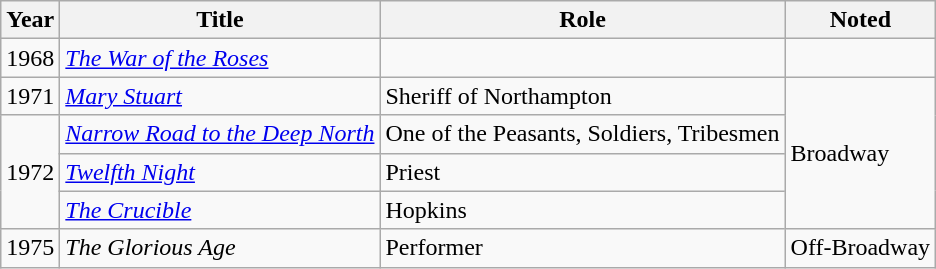<table class="wikitable sortable">
<tr>
<th>Year</th>
<th>Title</th>
<th>Role</th>
<th>Noted</th>
</tr>
<tr>
<td>1968</td>
<td><em><a href='#'>The War of the Roses</a></em></td>
<td></td>
<td></td>
</tr>
<tr>
<td>1971</td>
<td><em><a href='#'>Mary Stuart</a></em></td>
<td>Sheriff of Northampton</td>
<td rowspan="4">Broadway</td>
</tr>
<tr>
<td rowspan="3">1972</td>
<td><em><a href='#'>Narrow Road to the Deep North</a></em></td>
<td>One of the Peasants, Soldiers, Tribesmen</td>
</tr>
<tr>
<td><em><a href='#'>Twelfth Night</a></em></td>
<td>Priest</td>
</tr>
<tr>
<td><em><a href='#'>The Crucible</a></em></td>
<td>Hopkins</td>
</tr>
<tr>
<td>1975</td>
<td><em>The Glorious Age</em></td>
<td>Performer</td>
<td>Off-Broadway</td>
</tr>
</table>
